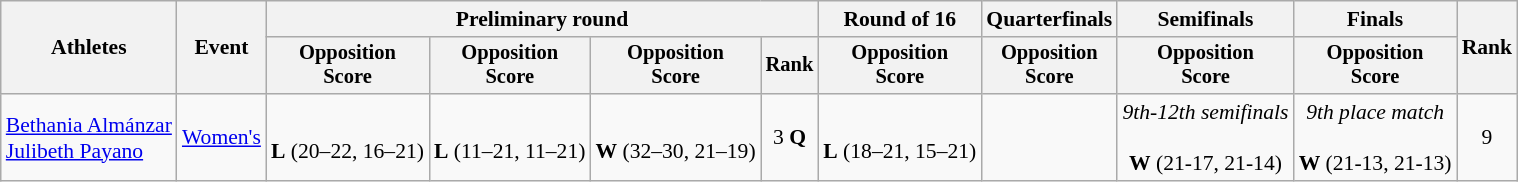<table class=wikitable style=font-size:90%;text-align:center>
<tr>
<th rowspan=2>Athletes</th>
<th rowspan=2>Event</th>
<th colspan=4>Preliminary round</th>
<th>Round of 16</th>
<th>Quarterfinals</th>
<th>Semifinals</th>
<th>Finals</th>
<th rowspan=2>Rank</th>
</tr>
<tr style=font-size:95%>
<th>Opposition<br>Score</th>
<th>Opposition<br>Score</th>
<th>Opposition<br>Score</th>
<th>Rank</th>
<th>Opposition<br>Score</th>
<th>Opposition<br>Score</th>
<th>Opposition<br>Score</th>
<th>Opposition<br>Score</th>
</tr>
<tr>
<td align=left><a href='#'>Bethania Almánzar</a><br><a href='#'>Julibeth Payano</a></td>
<td align=left><a href='#'>Women's</a></td>
<td><br><strong>L</strong> (20–22, 16–21)</td>
<td><br><strong>L</strong> (11–21, 11–21)</td>
<td><br><strong>W</strong> (32–30, 21–19)</td>
<td>3 <strong>Q</strong></td>
<td><br><strong>L</strong> (18–21, 15–21)</td>
<td></td>
<td><em>9th-12th semifinals</em><br><br><strong>W</strong> (21-17, 21-14)</td>
<td><em>9th place match</em><br><br><strong>W</strong> (21-13, 21-13)</td>
<td>9</td>
</tr>
</table>
